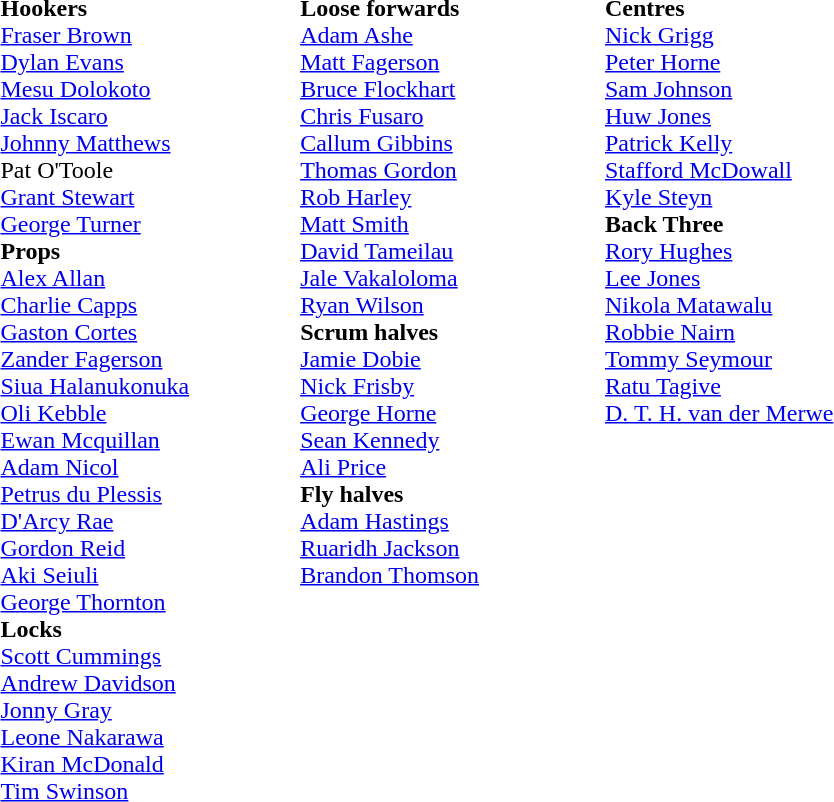<table class="toccolours" style="border-collapse: collapse;">
<tr>
<td valign="top"></td>
<td width="20"> </td>
<td valign="top"><br><strong>Hookers</strong><br> <a href='#'>Fraser Brown</a><br>
 <a href='#'>Dylan Evans</a><br>
 <a href='#'>Mesu Dolokoto</a><br>
 <a href='#'>Jack Iscaro</a><br>
 <a href='#'>Johnny Matthews</a><br>
 Pat O'Toole<br>
 <a href='#'>Grant Stewart</a><br>
 <a href='#'>George Turner</a><br><strong>Props</strong><br> <a href='#'>Alex Allan</a><br>
 <a href='#'>Charlie Capps</a><br>
 <a href='#'>Gaston Cortes</a><br>
 <a href='#'>Zander Fagerson</a><br>
 <a href='#'>Siua Halanukonuka</a><br>
 <a href='#'>Oli Kebble</a><br>
 <a href='#'>Ewan Mcquillan</a><br>
 <a href='#'>Adam Nicol</a><br>
 <a href='#'>Petrus du Plessis</a><br>
 <a href='#'>D'Arcy Rae</a><br>
 <a href='#'>Gordon Reid</a><br>
 <a href='#'>Aki Seiuli</a><br>
 <a href='#'>George Thornton</a><br><strong>Locks</strong><br> <a href='#'>Scott Cummings</a><br>
 <a href='#'>Andrew Davidson</a><br>
 <a href='#'>Jonny Gray</a><br>
 <a href='#'>Leone Nakarawa</a><br>
 <a href='#'>Kiran McDonald</a><br>
 <a href='#'>Tim Swinson</a><br></td>
<td width="70"> </td>
<td valign="top"><br><strong>Loose forwards</strong><br> <a href='#'>Adam Ashe</a><br>
 <a href='#'>Matt Fagerson</a><br>
 <a href='#'>Bruce Flockhart</a><br>
 <a href='#'>Chris Fusaro</a><br>
 <a href='#'>Callum Gibbins</a><br>
 <a href='#'>Thomas Gordon</a><br>
 <a href='#'>Rob Harley</a><br>
 <a href='#'>Matt Smith</a><br>
 <a href='#'>David Tameilau</a><br>
 <a href='#'>Jale Vakaloloma</a><br>
 <a href='#'>Ryan Wilson</a><br><strong>Scrum halves</strong><br> <a href='#'>Jamie Dobie</a><br>
 <a href='#'>Nick Frisby</a><br>
 <a href='#'>George Horne</a><br>
 <a href='#'>Sean Kennedy</a><br>
 <a href='#'>Ali Price</a><br><strong>Fly halves</strong><br> <a href='#'>Adam Hastings</a><br>
 <a href='#'>Ruaridh Jackson</a><br>
 <a href='#'>Brandon Thomson</a><br>
<br></td>
<td width="80"> </td>
<td valign="top"><br><strong>Centres</strong><br> <a href='#'>Nick Grigg</a><br>
 <a href='#'>Peter Horne</a><br>
 <a href='#'>Sam Johnson</a><br>
 <a href='#'>Huw Jones</a><br>
 <a href='#'>Patrick Kelly</a><br>
 <a href='#'>Stafford McDowall</a><br>
 <a href='#'>Kyle Steyn</a><br><strong>Back Three</strong><br> <a href='#'>Rory Hughes</a><br>
 <a href='#'>Lee Jones</a><br>
 <a href='#'>Nikola Matawalu</a><br>
 <a href='#'>Robbie Nairn</a><br>
 <a href='#'>Tommy Seymour</a><br>
 <a href='#'>Ratu Tagive</a><br>
 <a href='#'>D. T. H. van der Merwe</a><br></td>
<td width="35"> </td>
<td valign="top"></td>
</tr>
</table>
